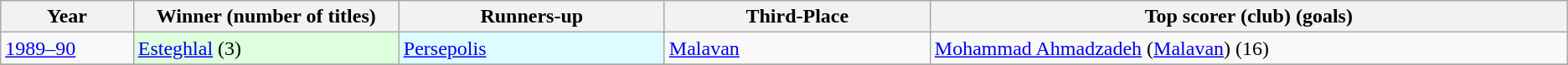<table class="wikitable">
<tr>
<th width=5%>Year</th>
<th width=10%>Winner (number of titles)</th>
<th width=10%>Runners-up</th>
<th width=10%>Third-Place</th>
<th width=24%>Top scorer (club) (goals)</th>
</tr>
<tr>
<td><a href='#'>1989–90</a></td>
<td bgcolor="#DDFFDD"><a href='#'>Esteghlal</a> (3)</td>
<td bgcolor="#DDFCFF"><a href='#'>Persepolis</a></td>
<td><a href='#'>Malavan</a></td>
<td> <a href='#'>Mohammad Ahmadzadeh</a> (<a href='#'>Malavan</a>) (16)</td>
</tr>
<tr>
</tr>
</table>
